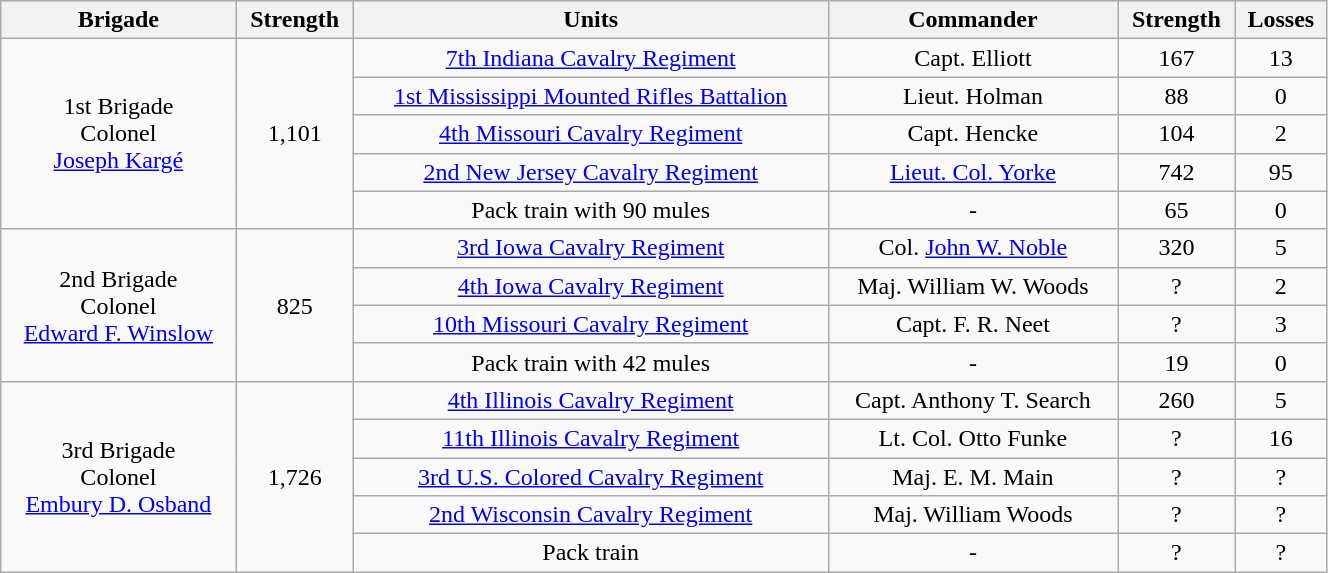<table class="wikitable" style="text-align:center; width:70%;">
<tr>
<th>Brigade</th>
<th>Strength</th>
<th>Units</th>
<th>Commander</th>
<th>Strength</th>
<th>Losses</th>
</tr>
<tr>
<td rowspan=5>1st Brigade<br>Colonel<br><a href='#'>Joseph Kargé</a></td>
<td rowspan=5>1,101</td>
<td><a href='#'>7th Indiana Cavalry Regiment</a></td>
<td>Capt. Elliott</td>
<td>167</td>
<td>13</td>
</tr>
<tr>
<td><a href='#'>1st Mississippi Mounted Rifles Battalion</a></td>
<td>Lieut. Holman</td>
<td>88</td>
<td>0</td>
</tr>
<tr>
<td><a href='#'>4th Missouri Cavalry Regiment</a></td>
<td>Capt. Hencke</td>
<td>104</td>
<td>2</td>
</tr>
<tr>
<td><a href='#'>2nd New Jersey Cavalry Regiment</a></td>
<td><a href='#'>Lieut. Col. Yorke</a></td>
<td>742</td>
<td>95</td>
</tr>
<tr>
<td>Pack train with 90 mules</td>
<td>-</td>
<td>65</td>
<td>0</td>
</tr>
<tr>
<td rowspan=4>2nd Brigade<br>Colonel<br><a href='#'>Edward F. Winslow</a></td>
<td rowspan=4>825</td>
<td><a href='#'>3rd Iowa Cavalry Regiment</a></td>
<td>Col. <a href='#'>John W. Noble</a></td>
<td>320</td>
<td>5</td>
</tr>
<tr>
<td><a href='#'>4th Iowa Cavalry Regiment</a></td>
<td>Maj. William W. Woods</td>
<td>?</td>
<td>2</td>
</tr>
<tr>
<td><a href='#'>10th Missouri Cavalry Regiment</a></td>
<td>Capt. F. R. Neet</td>
<td>?</td>
<td>3</td>
</tr>
<tr>
<td>Pack train with 42 mules</td>
<td>-</td>
<td>19</td>
<td>0</td>
</tr>
<tr>
<td rowspan=5>3rd Brigade<br>Colonel<br><a href='#'>Embury D. Osband</a></td>
<td rowspan=5>1,726</td>
<td><a href='#'>4th Illinois Cavalry Regiment</a></td>
<td>Capt. Anthony T. Search</td>
<td>260</td>
<td>5</td>
</tr>
<tr>
<td><a href='#'>11th Illinois Cavalry Regiment</a></td>
<td>Lt. Col. Otto Funke</td>
<td>?</td>
<td>16</td>
</tr>
<tr>
<td><a href='#'>3rd U.S. Colored Cavalry Regiment</a></td>
<td>Maj. E. M. Main</td>
<td>?</td>
<td>?</td>
</tr>
<tr>
<td><a href='#'>2nd Wisconsin Cavalry Regiment</a></td>
<td>Maj. William Woods</td>
<td>?</td>
<td>?</td>
</tr>
<tr>
<td>Pack train</td>
<td>-</td>
<td>?</td>
<td>?</td>
</tr>
</table>
